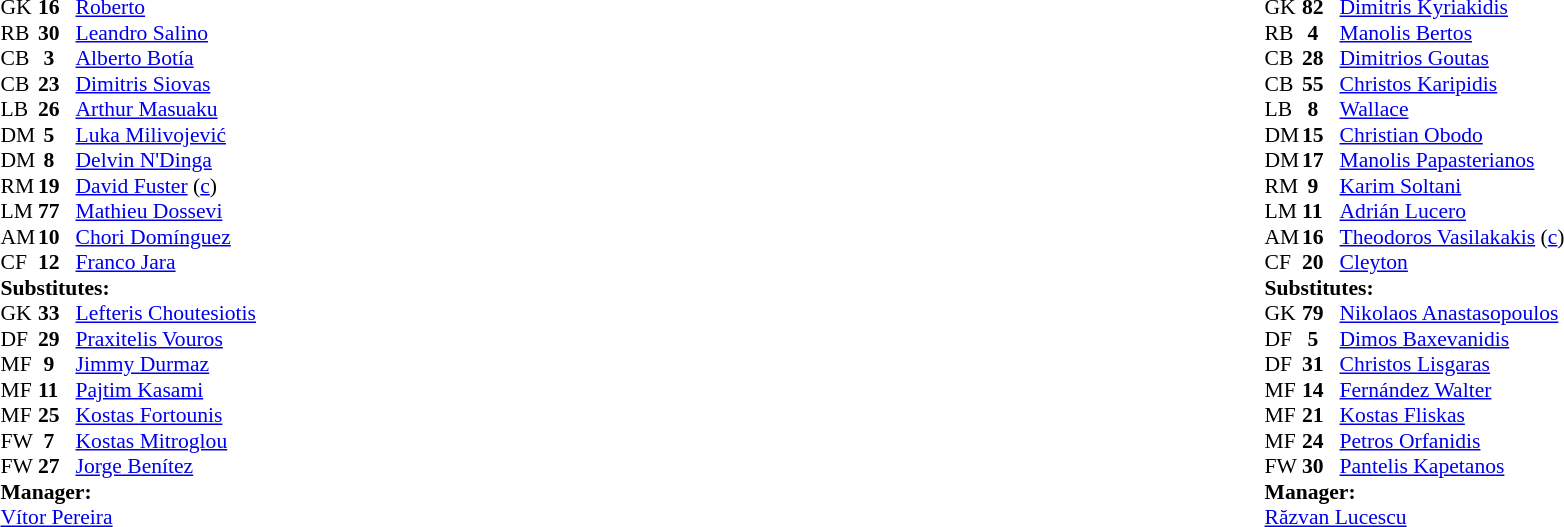<table width="100%">
<tr>
<td valign="top" width="50%"><br><table style="font-size: 90%" cellspacing="0" cellpadding="0">
<tr>
<th width="25"></th>
<th width="25"></th>
</tr>
<tr>
<td>GK</td>
<td><strong>16</strong></td>
<td> <a href='#'>Roberto</a></td>
<td></td>
</tr>
<tr>
<td>RB</td>
<td><strong>30</strong></td>
<td> <a href='#'>Leandro Salino</a></td>
<td></td>
</tr>
<tr>
<td>CB</td>
<td><strong> 3</strong></td>
<td> <a href='#'>Alberto Botía</a></td>
<td></td>
</tr>
<tr>
<td>CB</td>
<td><strong>23</strong></td>
<td> <a href='#'>Dimitris Siovas</a></td>
<td></td>
<td></td>
</tr>
<tr>
<td>LB</td>
<td><strong>26</strong></td>
<td> <a href='#'>Arthur Masuaku</a></td>
</tr>
<tr>
<td>DM</td>
<td><strong> 5</strong></td>
<td> <a href='#'>Luka Milivojević</a></td>
</tr>
<tr>
<td>DM</td>
<td><strong> 8</strong></td>
<td> <a href='#'>Delvin N'Dinga</a></td>
</tr>
<tr>
<td>RM</td>
<td><strong>19</strong></td>
<td> <a href='#'>David Fuster</a> (<a href='#'>c</a>)</td>
<td></td>
<td></td>
</tr>
<tr>
<td>LM</td>
<td><strong>77</strong></td>
<td> <a href='#'>Mathieu Dossevi</a></td>
</tr>
<tr>
<td>AM</td>
<td><strong>10</strong></td>
<td> <a href='#'>Chori Domínguez</a></td>
<td></td>
<td></td>
</tr>
<tr>
<td>CF</td>
<td><strong>12</strong></td>
<td> <a href='#'>Franco Jara</a></td>
<td></td>
</tr>
<tr>
<td colspan=4><strong>Substitutes:</strong></td>
</tr>
<tr>
<td>GK</td>
<td><strong>33</strong></td>
<td> <a href='#'>Lefteris Choutesiotis</a></td>
</tr>
<tr>
<td>DF</td>
<td><strong>29</strong></td>
<td> <a href='#'>Praxitelis Vouros</a></td>
</tr>
<tr>
<td>MF</td>
<td><strong> 9</strong></td>
<td> <a href='#'>Jimmy Durmaz</a></td>
</tr>
<tr>
<td>MF</td>
<td><strong>11</strong></td>
<td> <a href='#'>Pajtim Kasami</a></td>
<td></td>
<td></td>
</tr>
<tr>
<td>MF</td>
<td><strong>25</strong></td>
<td> <a href='#'>Kostas Fortounis</a></td>
<td></td>
<td></td>
</tr>
<tr>
<td>FW</td>
<td><strong> 7</strong></td>
<td> <a href='#'>Kostas Mitroglou</a></td>
<td></td>
<td></td>
</tr>
<tr>
<td>FW</td>
<td><strong>27</strong></td>
<td> <a href='#'>Jorge Benítez</a></td>
</tr>
<tr>
<td colspan=4><strong>Manager:</strong></td>
</tr>
<tr>
<td colspan="4"> <a href='#'>Vítor Pereira</a></td>
</tr>
</table>
</td>
<td valign="top" width="50%"><br><table style="font-size: 90%" cellspacing="0" cellpadding="0" align="center">
<tr>
<th width="25"></th>
<th width="25"></th>
</tr>
<tr>
<td>GK</td>
<td><strong>82</strong></td>
<td> <a href='#'>Dimitris Kyriakidis</a></td>
</tr>
<tr>
<td>RB</td>
<td><strong> 4</strong></td>
<td> <a href='#'>Manolis Bertos</a></td>
<td></td>
<td> </td>
</tr>
<tr>
<td>CB</td>
<td><strong>28</strong></td>
<td> <a href='#'>Dimitrios Goutas</a></td>
</tr>
<tr>
<td>CB</td>
<td><strong>55</strong></td>
<td> <a href='#'>Christos Karipidis</a></td>
</tr>
<tr>
<td>LB</td>
<td><strong> 8</strong></td>
<td> <a href='#'>Wallace</a></td>
</tr>
<tr>
<td>DM</td>
<td><strong>15</strong></td>
<td> <a href='#'>Christian Obodo</a></td>
<td></td>
<td> </td>
</tr>
<tr>
<td>DM</td>
<td><strong>17</strong></td>
<td> <a href='#'>Manolis Papasterianos</a></td>
<td></td>
<td> </td>
</tr>
<tr>
<td>RM</td>
<td><strong> 9</strong></td>
<td> <a href='#'>Karim Soltani</a></td>
</tr>
<tr>
<td>LM</td>
<td><strong>11</strong></td>
<td> <a href='#'>Adrián Lucero</a></td>
</tr>
<tr>
<td>AM</td>
<td><strong>16</strong></td>
<td> <a href='#'>Theodoros Vasilakakis</a> (<a href='#'>c</a>)</td>
</tr>
<tr>
<td>CF</td>
<td><strong>20</strong></td>
<td> <a href='#'>Cleyton</a></td>
<td></td>
</tr>
<tr>
<td colspan=4><strong>Substitutes:</strong></td>
</tr>
<tr>
<td>GK</td>
<td><strong>79</strong></td>
<td> <a href='#'>Nikolaos Anastasopoulos</a></td>
</tr>
<tr>
<td>DF</td>
<td><strong> 5</strong></td>
<td> <a href='#'>Dimos Baxevanidis</a></td>
<td></td>
<td> </td>
</tr>
<tr>
<td>DF</td>
<td><strong>31</strong></td>
<td> <a href='#'>Christos Lisgaras</a></td>
</tr>
<tr>
<td>MF</td>
<td><strong>14</strong></td>
<td> <a href='#'>Fernández Walter</a></td>
<td></td>
<td> </td>
</tr>
<tr>
<td>MF</td>
<td><strong>21</strong></td>
<td> <a href='#'>Kostas Fliskas</a></td>
</tr>
<tr>
<td>MF</td>
<td><strong>24</strong></td>
<td> <a href='#'>Petros Orfanidis</a></td>
</tr>
<tr>
<td>FW</td>
<td><strong>30</strong></td>
<td> <a href='#'>Pantelis Kapetanos</a></td>
<td></td>
<td> </td>
</tr>
<tr>
<td colspan=4><strong>Manager:</strong></td>
</tr>
<tr>
<td colspan="4"> <a href='#'>Răzvan Lucescu</a></td>
</tr>
</table>
</td>
</tr>
</table>
